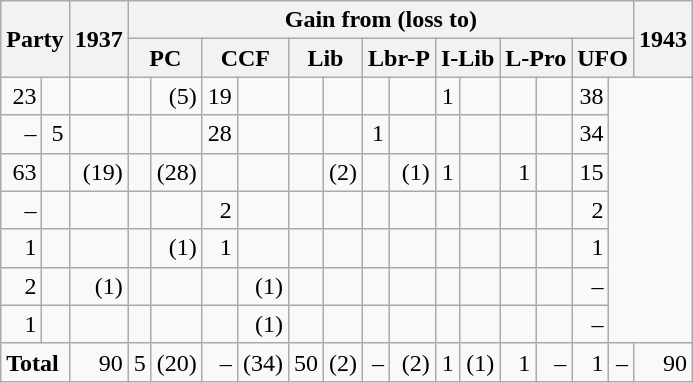<table class="wikitable" style="text-align:right">
<tr>
<th rowspan="2" colspan="2">Party</th>
<th rowspan="2" style="width:1em;">1937</th>
<th colspan="14">Gain from (loss to)</th>
<th rowspan="2" style="width:1em;">1943</th>
</tr>
<tr>
<th colspan="2">PC</th>
<th colspan="2">CCF</th>
<th colspan="2">Lib</th>
<th colspan="2">Lbr-P</th>
<th colspan="2">I-Lib</th>
<th colspan="2">L-Pro</th>
<th colspan="2">UFO</th>
</tr>
<tr>
<td>23</td>
<td></td>
<td></td>
<td></td>
<td>(5)</td>
<td>19</td>
<td></td>
<td></td>
<td></td>
<td></td>
<td></td>
<td>1</td>
<td></td>
<td></td>
<td></td>
<td>38</td>
</tr>
<tr>
<td>–</td>
<td>5</td>
<td></td>
<td></td>
<td></td>
<td>28</td>
<td></td>
<td></td>
<td></td>
<td>1</td>
<td></td>
<td></td>
<td></td>
<td></td>
<td></td>
<td>34</td>
</tr>
<tr>
<td>63</td>
<td></td>
<td>(19)</td>
<td></td>
<td>(28)</td>
<td></td>
<td></td>
<td></td>
<td>(2)</td>
<td></td>
<td>(1)</td>
<td>1</td>
<td></td>
<td>1</td>
<td></td>
<td>15</td>
</tr>
<tr>
<td>–</td>
<td></td>
<td></td>
<td></td>
<td></td>
<td>2</td>
<td></td>
<td></td>
<td></td>
<td></td>
<td></td>
<td></td>
<td></td>
<td></td>
<td></td>
<td>2</td>
</tr>
<tr>
<td>1</td>
<td></td>
<td></td>
<td></td>
<td>(1)</td>
<td>1</td>
<td></td>
<td></td>
<td></td>
<td></td>
<td></td>
<td></td>
<td></td>
<td></td>
<td></td>
<td>1</td>
</tr>
<tr>
<td>2</td>
<td></td>
<td>(1)</td>
<td></td>
<td></td>
<td></td>
<td>(1)</td>
<td></td>
<td></td>
<td></td>
<td></td>
<td></td>
<td></td>
<td></td>
<td></td>
<td>–</td>
</tr>
<tr>
<td>1</td>
<td></td>
<td></td>
<td></td>
<td></td>
<td></td>
<td>(1)</td>
<td></td>
<td></td>
<td></td>
<td></td>
<td></td>
<td></td>
<td></td>
<td></td>
<td>–</td>
</tr>
<tr>
<td colspan="2" style="text-align:left;"><strong>Total</strong></td>
<td>90</td>
<td>5</td>
<td>(20)</td>
<td>–</td>
<td>(34)</td>
<td>50</td>
<td>(2)</td>
<td>–</td>
<td>(2)</td>
<td>1</td>
<td>(1)</td>
<td>1</td>
<td>–</td>
<td>1</td>
<td>–</td>
<td>90</td>
</tr>
</table>
